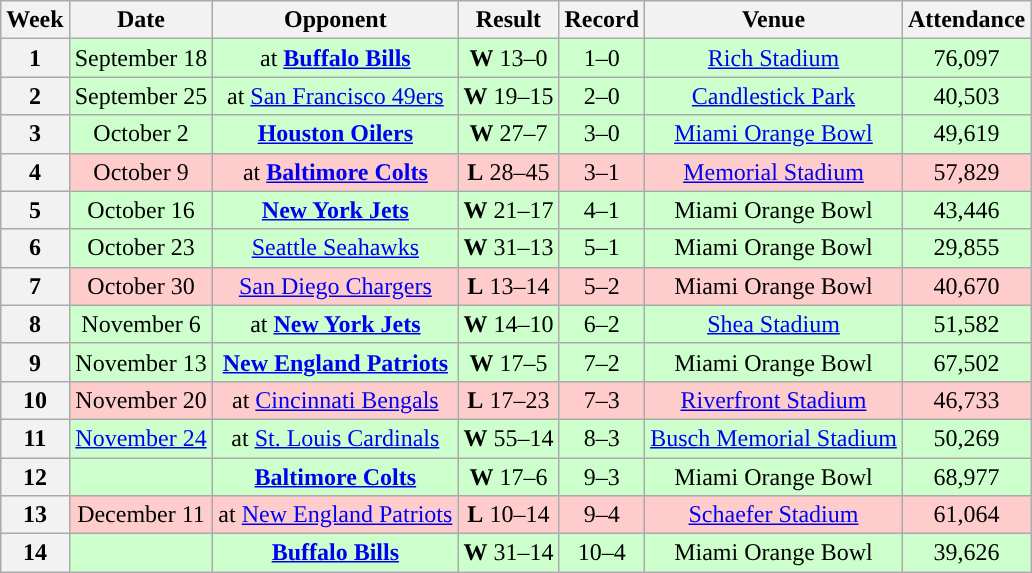<table class="wikitable" style="text-align:center">
<tr>
<th>Week</th>
<th>Date</th>
<th>Opponent</th>
<th>Result</th>
<th>Record</th>
<th>Venue</th>
<th>Attendance</th>
</tr>
<tr style="background:#cfc">
<th>1</th>
<td>September 18</td>
<td>at <strong><a href='#'>Buffalo Bills</a></strong></td>
<td><strong>W</strong> 13–0</td>
<td>1–0</td>
<td><a href='#'>Rich Stadium</a></td>
<td>76,097</td>
</tr>
<tr style="background:#cfc">
<th>2</th>
<td>September 25</td>
<td>at <a href='#'>San Francisco 49ers</a></td>
<td><strong>W</strong> 19–15</td>
<td>2–0</td>
<td><a href='#'>Candlestick Park</a></td>
<td>40,503</td>
</tr>
<tr style="background:#cfc">
<th>3</th>
<td>October 2</td>
<td><strong><a href='#'>Houston Oilers</a></strong></td>
<td><strong>W</strong> 27–7</td>
<td>3–0</td>
<td><a href='#'>Miami Orange Bowl</a></td>
<td>49,619</td>
</tr>
<tr style="background:#fcc">
<th>4</th>
<td>October 9</td>
<td>at <strong><a href='#'>Baltimore Colts</a></strong></td>
<td><strong>L</strong> 28–45</td>
<td>3–1</td>
<td><a href='#'>Memorial Stadium</a></td>
<td>57,829</td>
</tr>
<tr style="background:#cfc">
<th>5</th>
<td>October 16</td>
<td><strong><a href='#'>New York Jets</a></strong></td>
<td><strong>W</strong> 21–17</td>
<td>4–1</td>
<td>Miami Orange Bowl</td>
<td>43,446</td>
</tr>
<tr style="background:#cfc">
<th>6</th>
<td>October 23</td>
<td><a href='#'>Seattle Seahawks</a></td>
<td><strong>W</strong> 31–13</td>
<td>5–1</td>
<td>Miami Orange Bowl</td>
<td>29,855</td>
</tr>
<tr style="background:#fcc">
<th>7</th>
<td>October 30</td>
<td><a href='#'>San Diego Chargers</a></td>
<td><strong>L</strong> 13–14</td>
<td>5–2</td>
<td>Miami Orange Bowl</td>
<td>40,670</td>
</tr>
<tr style="background:#cfc">
<th>8</th>
<td>November 6</td>
<td>at <strong><a href='#'>New York Jets</a></strong></td>
<td><strong>W</strong> 14–10</td>
<td>6–2</td>
<td><a href='#'>Shea Stadium</a></td>
<td>51,582</td>
</tr>
<tr style="background:#cfc">
<th>9</th>
<td>November 13</td>
<td><strong><a href='#'>New England Patriots</a></strong></td>
<td><strong>W</strong> 17–5</td>
<td>7–2</td>
<td>Miami Orange Bowl</td>
<td>67,502</td>
</tr>
<tr style="background:#fcc">
<th>10</th>
<td>November 20</td>
<td>at <a href='#'>Cincinnati Bengals</a></td>
<td><strong>L</strong> 17–23</td>
<td>7–3</td>
<td><a href='#'>Riverfront Stadium</a></td>
<td>46,733</td>
</tr>
<tr style="background:#cfc">
<th>11</th>
<td><a href='#'>November 24</a></td>
<td>at <a href='#'>St. Louis Cardinals</a></td>
<td><strong>W</strong> 55–14</td>
<td>8–3</td>
<td><a href='#'>Busch Memorial Stadium</a></td>
<td>50,269</td>
</tr>
<tr style="background:#cfc">
<th>12</th>
<td></td>
<td><strong><a href='#'>Baltimore Colts</a></strong></td>
<td><strong>W</strong> 17–6</td>
<td>9–3</td>
<td>Miami Orange Bowl</td>
<td>68,977</td>
</tr>
<tr style="background:#fcc">
<th>13</th>
<td>December 11</td>
<td>at <a href='#'>New England Patriots</a></td>
<td><strong>L</strong> 10–14</td>
<td>9–4</td>
<td><a href='#'>Schaefer Stadium</a></td>
<td>61,064</td>
</tr>
<tr style="background:#cfc">
<th>14</th>
<td></td>
<td><strong><a href='#'>Buffalo Bills</a></strong></td>
<td><strong>W</strong> 31–14</td>
<td>10–4</td>
<td>Miami Orange Bowl</td>
<td>39,626</td>
</tr>
</table>
